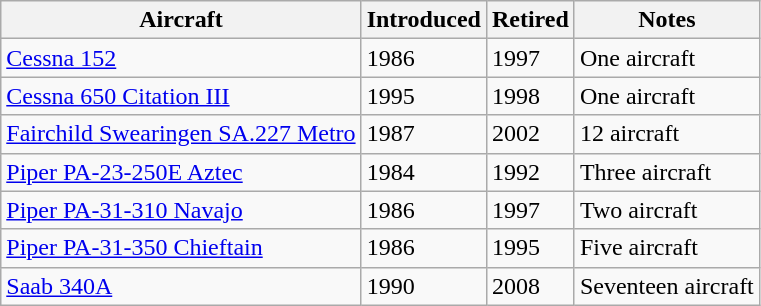<table class="wikitable sortable">
<tr>
<th>Aircraft</th>
<th>Introduced</th>
<th>Retired</th>
<th>Notes</th>
</tr>
<tr>
<td><a href='#'>Cessna 152</a></td>
<td>1986</td>
<td>1997</td>
<td>One aircraft</td>
</tr>
<tr>
<td><a href='#'>Cessna 650 Citation III</a></td>
<td>1995</td>
<td>1998</td>
<td>One aircraft</td>
</tr>
<tr>
<td><a href='#'>Fairchild Swearingen SA.227 Metro</a></td>
<td>1987</td>
<td>2002</td>
<td>12 aircraft</td>
</tr>
<tr>
<td><a href='#'>Piper PA-23-250E Aztec</a></td>
<td>1984</td>
<td>1992</td>
<td>Three aircraft</td>
</tr>
<tr>
<td><a href='#'>Piper PA-31-310 Navajo</a></td>
<td>1986</td>
<td>1997</td>
<td>Two aircraft</td>
</tr>
<tr>
<td><a href='#'>Piper PA-31-350 Chieftain</a></td>
<td>1986</td>
<td>1995</td>
<td>Five aircraft</td>
</tr>
<tr>
<td><a href='#'>Saab 340A</a></td>
<td>1990</td>
<td>2008</td>
<td>Seventeen aircraft</td>
</tr>
</table>
